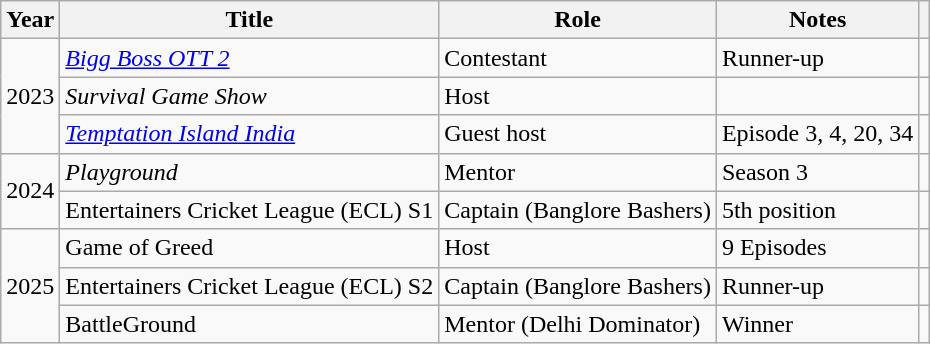<table class="wikitable sortable">
<tr>
<th>Year</th>
<th>Title</th>
<th>Role</th>
<th>Notes</th>
<th></th>
</tr>
<tr>
<td rowspan="3">2023</td>
<td><em><a href='#'>Bigg Boss OTT 2</a></em></td>
<td>Contestant</td>
<td>Runner-up</td>
<td></td>
</tr>
<tr>
<td><em>Survival Game Show</em></td>
<td>Host</td>
<td></td>
<td></td>
</tr>
<tr>
<td><em><a href='#'>Temptation Island India</a></em></td>
<td>Guest host</td>
<td>Episode 3, 4, 20, 34</td>
<td></td>
</tr>
<tr>
<td rowspan="2">2024</td>
<td><em>Playground</em></td>
<td>Mentor</td>
<td>Season 3</td>
<td></td>
</tr>
<tr>
<td>Entertainers Cricket League (ECL) S1</td>
<td>Captain (Banglore Bashers)</td>
<td>5th position</td>
<td></td>
</tr>
<tr>
<td rowspan="3">2025</td>
<td>Game of Greed</td>
<td>Host</td>
<td>9 Episodes</td>
<td></td>
</tr>
<tr>
<td>Entertainers Cricket League (ECL) S2</td>
<td>Captain (Banglore Bashers)</td>
<td>Runner-up</td>
<td></td>
</tr>
<tr>
<td>BattleGround</td>
<td>Mentor (Delhi Dominator)</td>
<td>Winner</td>
<td></td>
</tr>
</table>
